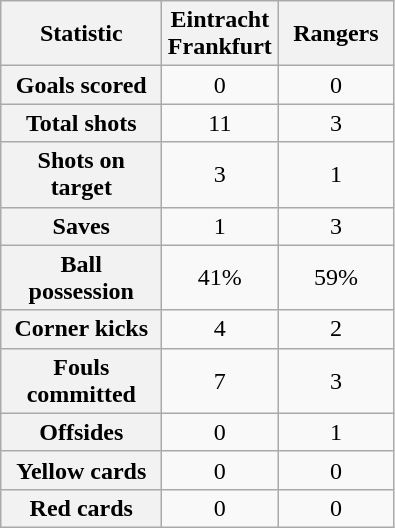<table class="wikitable plainrowheaders" style="text-align:center">
<tr>
<th scope="col" style="width:100px">Statistic</th>
<th scope="col" style="width:70px">Eintracht Frankfurt</th>
<th scope="col" style="width:70px">Rangers</th>
</tr>
<tr>
<th scope=row>Goals scored</th>
<td>0</td>
<td>0</td>
</tr>
<tr>
<th scope=row>Total shots</th>
<td>11</td>
<td>3</td>
</tr>
<tr>
<th scope=row>Shots on target</th>
<td>3</td>
<td>1</td>
</tr>
<tr>
<th scope=row>Saves</th>
<td>1</td>
<td>3</td>
</tr>
<tr>
<th scope=row>Ball possession</th>
<td>41%</td>
<td>59%</td>
</tr>
<tr>
<th scope=row>Corner kicks</th>
<td>4</td>
<td>2</td>
</tr>
<tr>
<th scope=row>Fouls committed</th>
<td>7</td>
<td>3</td>
</tr>
<tr>
<th scope=row>Offsides</th>
<td>0</td>
<td>1</td>
</tr>
<tr>
<th scope=row>Yellow cards</th>
<td>0</td>
<td>0</td>
</tr>
<tr>
<th scope=row>Red cards</th>
<td>0</td>
<td>0</td>
</tr>
</table>
